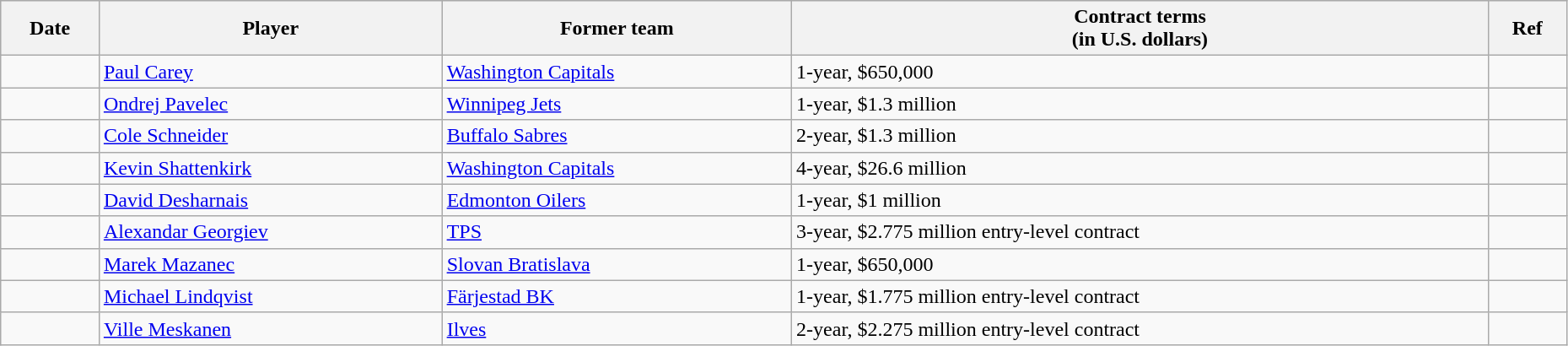<table class="wikitable" style="width:98%;">
<tr style="background:#ddd; text-align:center;">
<th>Date</th>
<th>Player</th>
<th>Former team</th>
<th>Contract terms<br>(in U.S. dollars)</th>
<th>Ref</th>
</tr>
<tr>
<td></td>
<td><a href='#'>Paul Carey</a></td>
<td><a href='#'>Washington Capitals</a></td>
<td>1-year, $650,000</td>
<td></td>
</tr>
<tr>
<td></td>
<td><a href='#'>Ondrej Pavelec</a></td>
<td><a href='#'>Winnipeg Jets</a></td>
<td>1-year, $1.3 million</td>
<td></td>
</tr>
<tr>
<td></td>
<td><a href='#'>Cole Schneider</a></td>
<td><a href='#'>Buffalo Sabres</a></td>
<td>2-year, $1.3 million</td>
<td></td>
</tr>
<tr>
<td></td>
<td><a href='#'>Kevin Shattenkirk</a></td>
<td><a href='#'>Washington Capitals</a></td>
<td>4-year, $26.6 million</td>
<td></td>
</tr>
<tr>
<td></td>
<td><a href='#'>David Desharnais</a></td>
<td><a href='#'>Edmonton Oilers</a></td>
<td>1-year, $1 million</td>
<td></td>
</tr>
<tr>
<td></td>
<td><a href='#'>Alexandar Georgiev</a></td>
<td><a href='#'>TPS</a></td>
<td>3-year, $2.775 million entry-level contract</td>
<td></td>
</tr>
<tr>
<td></td>
<td><a href='#'>Marek Mazanec</a></td>
<td><a href='#'>Slovan Bratislava</a></td>
<td>1-year, $650,000</td>
<td></td>
</tr>
<tr>
<td></td>
<td><a href='#'>Michael Lindqvist</a></td>
<td><a href='#'>Färjestad BK</a></td>
<td>1-year, $1.775 million entry-level contract</td>
<td></td>
</tr>
<tr>
<td></td>
<td><a href='#'>Ville Meskanen</a></td>
<td><a href='#'>Ilves</a></td>
<td>2-year, $2.275 million entry-level contract</td>
<td></td>
</tr>
</table>
